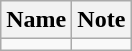<table class="wikitable">
<tr>
<th>Name</th>
<th>Note</th>
</tr>
<tr>
<td></td>
<td></td>
</tr>
</table>
